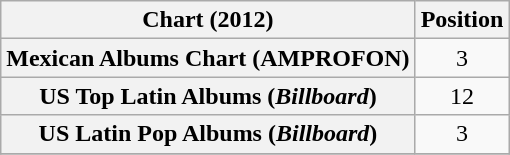<table class="wikitable sortable plainrowheaders" style="text-align:center;">
<tr>
<th scope="col">Chart (2012)</th>
<th scope="col">Position</th>
</tr>
<tr>
<th scope="row">Mexican Albums Chart (AMPROFON)</th>
<td>3</td>
</tr>
<tr>
<th scope="row">US Top Latin Albums (<em>Billboard</em>)</th>
<td>12</td>
</tr>
<tr>
<th scope="row">US Latin Pop Albums (<em>Billboard</em>)</th>
<td>3</td>
</tr>
<tr>
</tr>
</table>
